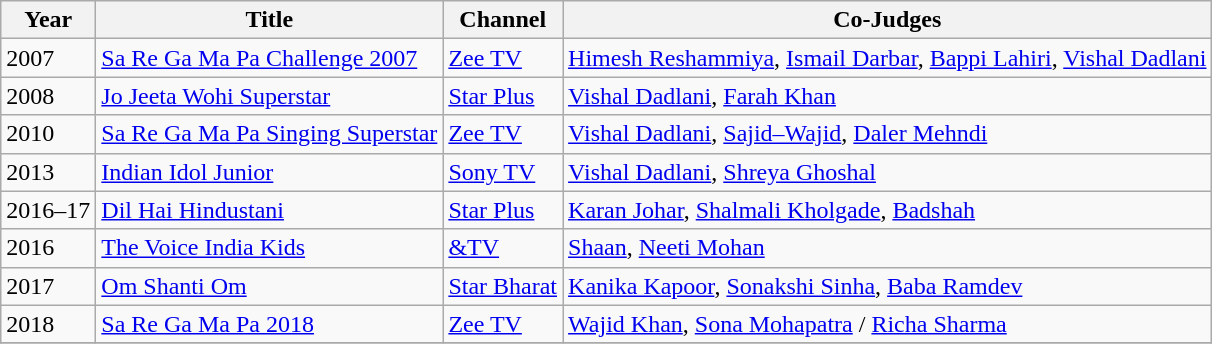<table class="wikitable sortable">
<tr>
<th>Year</th>
<th>Title</th>
<th>Channel</th>
<th>Co-Judges</th>
</tr>
<tr>
<td>2007</td>
<td><a href='#'>Sa Re Ga Ma Pa Challenge 2007</a></td>
<td><a href='#'>Zee TV</a></td>
<td><a href='#'>Himesh Reshammiya</a>, <a href='#'>Ismail Darbar</a>, <a href='#'>Bappi Lahiri</a>, <a href='#'>Vishal Dadlani</a></td>
</tr>
<tr>
<td>2008</td>
<td><a href='#'>Jo Jeeta Wohi Superstar</a></td>
<td><a href='#'>Star Plus</a></td>
<td><a href='#'>Vishal Dadlani</a>, <a href='#'>Farah Khan</a></td>
</tr>
<tr>
<td>2010</td>
<td><a href='#'>Sa Re Ga Ma Pa Singing Superstar</a></td>
<td><a href='#'>Zee TV</a></td>
<td><a href='#'>Vishal Dadlani</a>, <a href='#'>Sajid–Wajid</a>, <a href='#'>Daler Mehndi</a></td>
</tr>
<tr>
<td>2013</td>
<td><a href='#'>Indian Idol Junior</a></td>
<td><a href='#'>Sony TV</a></td>
<td><a href='#'>Vishal Dadlani</a>, <a href='#'>Shreya Ghoshal</a></td>
</tr>
<tr>
<td>2016–17</td>
<td><a href='#'>Dil Hai Hindustani</a></td>
<td><a href='#'>Star Plus</a></td>
<td><a href='#'>Karan Johar</a>, <a href='#'>Shalmali Kholgade</a>, <a href='#'>Badshah</a></td>
</tr>
<tr>
<td>2016</td>
<td><a href='#'>The Voice India Kids</a></td>
<td><a href='#'>&TV</a></td>
<td><a href='#'>Shaan</a>, <a href='#'>Neeti Mohan</a></td>
</tr>
<tr>
<td>2017</td>
<td><a href='#'>Om Shanti Om</a></td>
<td><a href='#'>Star Bharat</a></td>
<td><a href='#'>Kanika Kapoor</a>, <a href='#'>Sonakshi Sinha</a>, <a href='#'>Baba Ramdev</a></td>
</tr>
<tr>
<td>2018</td>
<td><a href='#'>Sa Re Ga Ma Pa 2018</a></td>
<td><a href='#'>Zee TV</a></td>
<td><a href='#'>Wajid Khan</a>, <a href='#'>Sona Mohapatra</a> / <a href='#'>Richa Sharma</a></td>
</tr>
<tr>
</tr>
</table>
